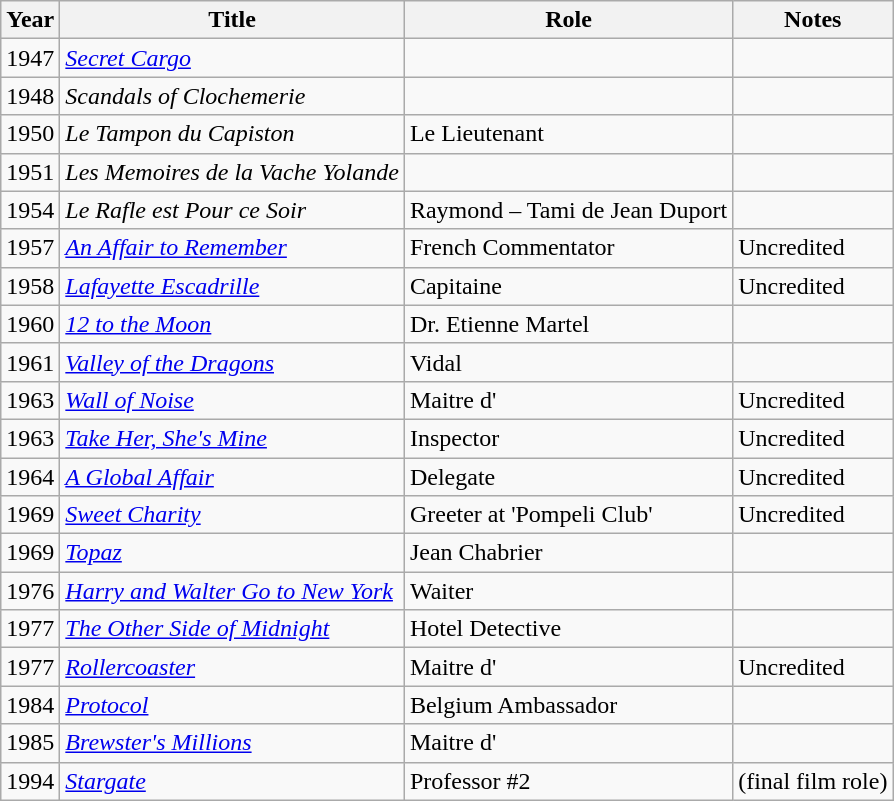<table class="wikitable">
<tr>
<th>Year</th>
<th>Title</th>
<th>Role</th>
<th>Notes</th>
</tr>
<tr>
<td>1947</td>
<td><em><a href='#'>Secret Cargo</a></em></td>
<td></td>
<td></td>
</tr>
<tr>
<td>1948</td>
<td><em>Scandals of Clochemerie</em></td>
<td></td>
<td></td>
</tr>
<tr>
<td>1950</td>
<td><em>Le Tampon du Capiston</em></td>
<td>Le Lieutenant</td>
<td></td>
</tr>
<tr>
<td>1951</td>
<td><em>Les Memoires de la Vache Yolande</em></td>
<td></td>
<td></td>
</tr>
<tr>
<td>1954</td>
<td><em>Le Rafle est Pour ce Soir</em></td>
<td>Raymond – Tami de Jean Duport</td>
<td></td>
</tr>
<tr>
<td>1957</td>
<td><em><a href='#'>An Affair to Remember</a></em></td>
<td>French Commentator</td>
<td>Uncredited</td>
</tr>
<tr>
<td>1958</td>
<td><em><a href='#'>Lafayette Escadrille</a></em></td>
<td>Capitaine</td>
<td>Uncredited</td>
</tr>
<tr>
<td>1960</td>
<td><em><a href='#'>12 to the Moon</a></em></td>
<td>Dr. Etienne Martel</td>
<td></td>
</tr>
<tr>
<td>1961</td>
<td><em><a href='#'>Valley of the Dragons</a></em></td>
<td>Vidal</td>
<td></td>
</tr>
<tr>
<td>1963</td>
<td><em><a href='#'>Wall of Noise</a></em></td>
<td>Maitre d'</td>
<td>Uncredited</td>
</tr>
<tr>
<td>1963</td>
<td><em><a href='#'>Take Her, She's Mine</a></em></td>
<td>Inspector</td>
<td>Uncredited</td>
</tr>
<tr>
<td>1964</td>
<td><em><a href='#'>A Global Affair</a></em></td>
<td>Delegate</td>
<td>Uncredited</td>
</tr>
<tr>
<td>1969</td>
<td><em><a href='#'>Sweet Charity</a></em></td>
<td>Greeter at 'Pompeli Club'</td>
<td>Uncredited</td>
</tr>
<tr>
<td>1969</td>
<td><em><a href='#'>Topaz</a></em></td>
<td>Jean Chabrier</td>
<td></td>
</tr>
<tr>
<td>1976</td>
<td><em><a href='#'>Harry and Walter Go to New York</a></em></td>
<td>Waiter</td>
<td></td>
</tr>
<tr>
<td>1977</td>
<td><em><a href='#'>The Other Side of Midnight</a></em></td>
<td>Hotel Detective</td>
<td></td>
</tr>
<tr>
<td>1977</td>
<td><em><a href='#'>Rollercoaster</a></em></td>
<td>Maitre d'</td>
<td>Uncredited</td>
</tr>
<tr>
<td>1984</td>
<td><em><a href='#'>Protocol</a></em></td>
<td>Belgium Ambassador</td>
<td></td>
</tr>
<tr>
<td>1985</td>
<td><em><a href='#'>Brewster's Millions</a></em></td>
<td>Maitre d'</td>
<td></td>
</tr>
<tr>
<td>1994</td>
<td><em><a href='#'>Stargate</a></em></td>
<td>Professor #2</td>
<td>(final film role)</td>
</tr>
</table>
